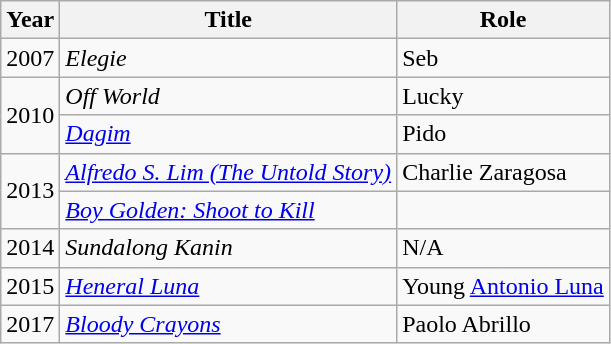<table class="wikitable">
<tr>
<th>Year</th>
<th>Title</th>
<th>Role</th>
</tr>
<tr>
<td>2007</td>
<td><em>Elegie</em></td>
<td>Seb</td>
</tr>
<tr>
<td rowspan="2">2010</td>
<td><em>Off World</em></td>
<td>Lucky</td>
</tr>
<tr>
<td><em><a href='#'>Dagim</a></em></td>
<td>Pido</td>
</tr>
<tr>
<td rowspan="2">2013</td>
<td><em><a href='#'>Alfredo S. Lim (The Untold Story)</a></em></td>
<td>Charlie Zaragosa</td>
</tr>
<tr>
<td><em><a href='#'>Boy Golden: Shoot to Kill</a></em></td>
<td></td>
</tr>
<tr>
<td>2014</td>
<td><em>Sundalong Kanin</em></td>
<td>N/A</td>
</tr>
<tr>
<td>2015</td>
<td><em><a href='#'>Heneral Luna</a></em></td>
<td>Young <a href='#'>Antonio Luna</a></td>
</tr>
<tr>
<td>2017</td>
<td><em><a href='#'>Bloody Crayons</a></em></td>
<td>Paolo Abrillo</td>
</tr>
</table>
